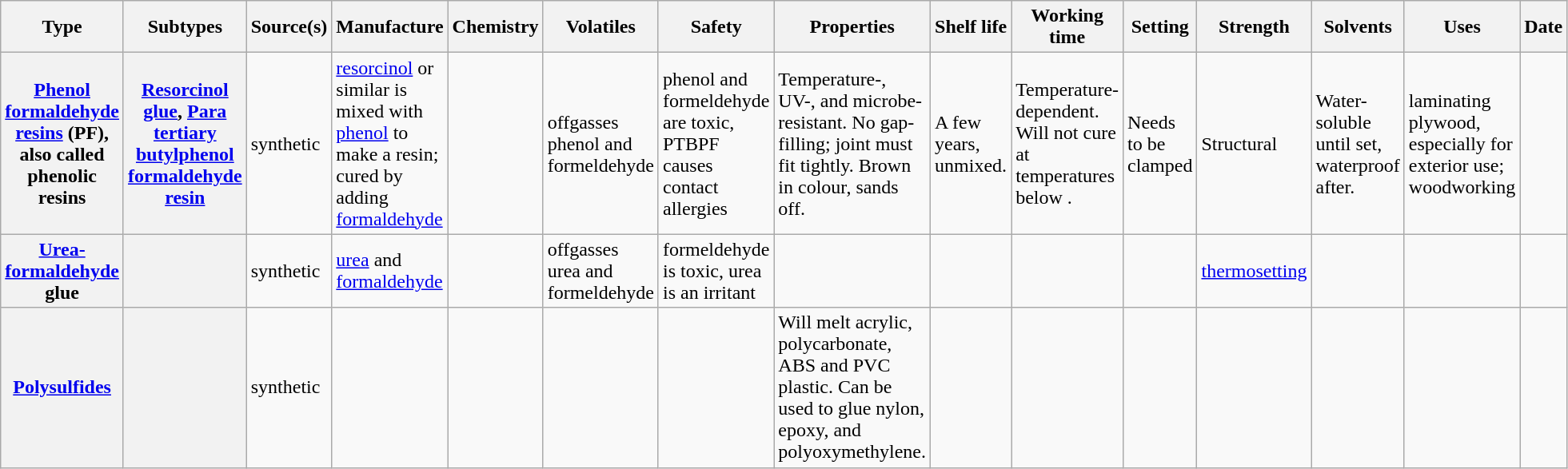<table class="wikitable sortable plainrowheaders">
<tr>
<th scope="col" width="20">Type</th>
<th scope="col" width="20">Subtypes</th>
<th scope="col" width="50">Source(s)</th>
<th>Manufacture</th>
<th scope="col" width="250">Chemistry</th>
<th scope="col" width="200">Volatiles</th>
<th scope="col" align="center" width="100">Safety</th>
<th scope="col" width="80">Properties</th>
<th>Shelf life</th>
<th>Working time</th>
<th>Setting</th>
<th>Strength</th>
<th>Solvents</th>
<th scope="col" width="30">Uses</th>
<th scope="col" width="30">Date</th>
</tr>
<tr>
<th><a href='#'>Phenol formaldehyde resins</a> (PF), also called phenolic resins</th>
<th><a href='#'>Resorcinol glue</a>, <a href='#'>Para tertiary butylphenol formaldehyde resin</a></th>
<td>synthetic</td>
<td><a href='#'>resorcinol</a> or similar is mixed with <a href='#'>phenol</a> to make a resin; cured by adding <a href='#'>formaldehyde</a></td>
<td></td>
<td>offgasses phenol and formeldehyde</td>
<td>phenol and formeldehyde are toxic, PTBPF causes contact allergies</td>
<td>Temperature-, UV-, and microbe-resistant. No gap-filling; joint must fit tightly. Brown in colour, sands off.</td>
<td>A few years, unmixed.</td>
<td>Temperature-dependent. Will not cure at temperatures below .</td>
<td>Needs to be clamped</td>
<td>Structural</td>
<td>Water-soluble until set, waterproof after.</td>
<td>laminating plywood, especially for exterior use; woodworking</td>
<td></td>
</tr>
<tr>
<th><a href='#'>Urea-formaldehyde</a> glue</th>
<th></th>
<td>synthetic</td>
<td><a href='#'>urea</a> and <a href='#'>formaldehyde</a></td>
<td></td>
<td>offgasses urea and formeldehyde</td>
<td>formeldehyde is toxic, urea is an irritant</td>
<td></td>
<td></td>
<td></td>
<td></td>
<td><a href='#'>thermosetting</a></td>
<td></td>
<td></td>
<td></td>
</tr>
<tr>
<th><a href='#'>Polysulfides</a></th>
<th></th>
<td>synthetic</td>
<td></td>
<td></td>
<td></td>
<td></td>
<td>Will melt acrylic, polycarbonate, ABS and PVC plastic. Can be used to glue nylon, epoxy, and polyoxymethylene.</td>
<td></td>
<td></td>
<td></td>
<td></td>
<td></td>
<td></td>
</tr>
</table>
